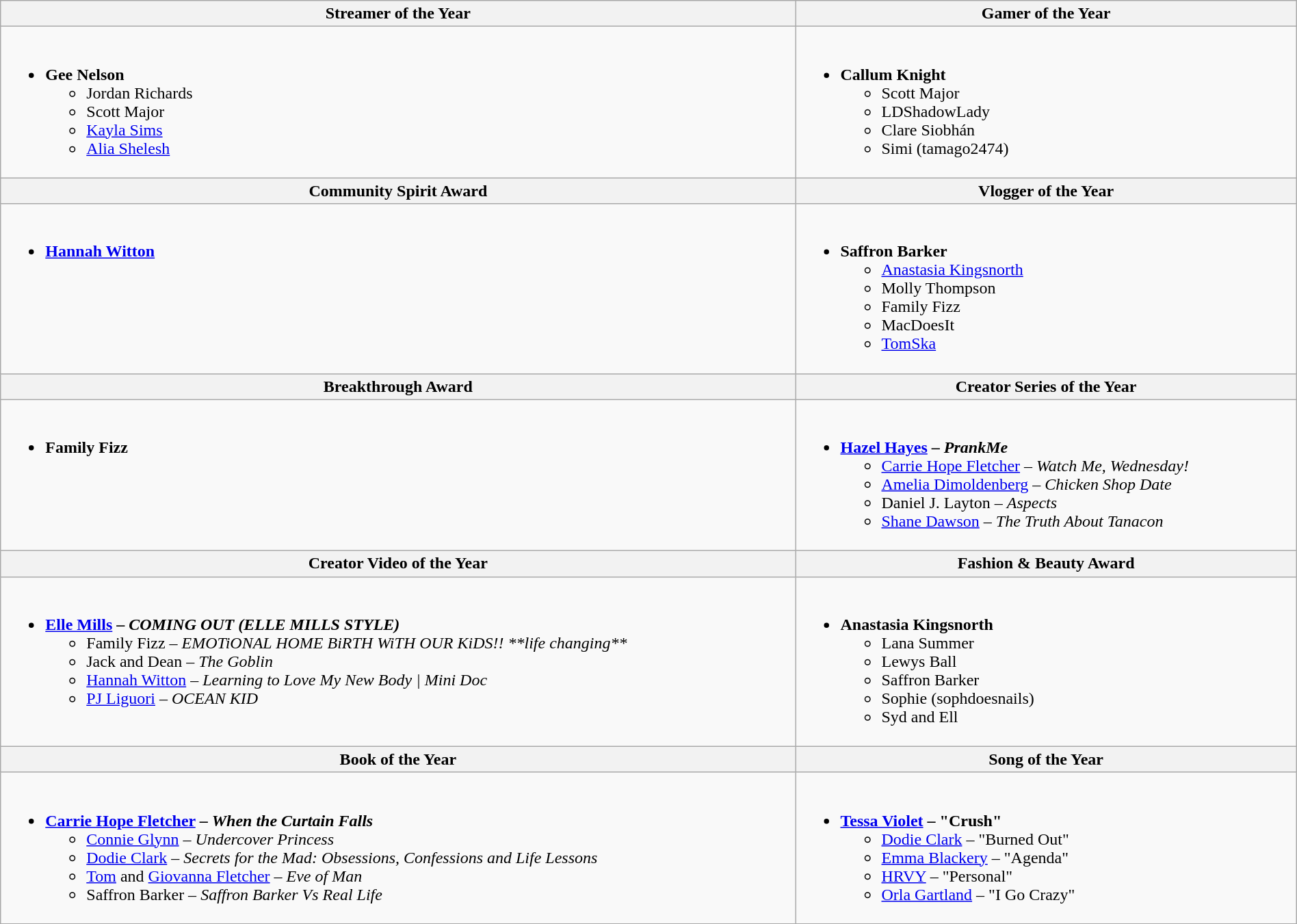<table class="wikitable" style="width:100%">
<tr>
<th style:"width:50%">Streamer of the Year</th>
<th style:"width:50%">Gamer of the Year</th>
</tr>
<tr>
<td valign="top"><br><ul><li><strong>Gee Nelson</strong><ul><li>Jordan Richards</li><li>Scott Major</li><li><a href='#'>Kayla Sims</a></li><li><a href='#'>Alia Shelesh</a></li></ul></li></ul></td>
<td valign="top"><br><ul><li><strong>Callum Knight</strong><ul><li>Scott Major</li><li>LDShadowLady</li><li>Clare Siobhán</li><li>Simi (tamago2474)</li></ul></li></ul></td>
</tr>
<tr>
<th style:"width:50%">Community Spirit Award</th>
<th style:"width:50%">Vlogger of the Year</th>
</tr>
<tr>
<td valign="top"><br><ul><li><strong><a href='#'>Hannah Witton</a></strong></li></ul></td>
<td valign="top"><br><ul><li><strong>Saffron Barker</strong><ul><li><a href='#'>Anastasia Kingsnorth</a></li><li>Molly Thompson</li><li>Family Fizz</li><li>MacDoesIt</li><li><a href='#'>TomSka</a></li></ul></li></ul></td>
</tr>
<tr>
<th style:"width:50%">Breakthrough Award</th>
<th style:"width:50%">Creator Series of the Year</th>
</tr>
<tr>
<td valign="top"><br><ul><li><strong>Family Fizz</strong></li></ul></td>
<td valign="top"><br><ul><li><strong><a href='#'>Hazel Hayes</a> – <em>PrankMe</em> </strong><ul><li><a href='#'>Carrie Hope Fletcher</a> – <em>Watch Me, Wednesday!</em></li><li><a href='#'>Amelia Dimoldenberg</a> – <em>Chicken Shop Date</em></li><li>Daniel J. Layton – <em>Aspects</em></li><li><a href='#'>Shane Dawson</a> – <em>The Truth About Tanacon</em></li></ul></li></ul></td>
</tr>
<tr>
<th style:"width:50%">Creator Video of the Year</th>
<th style:"width:50%">Fashion & Beauty Award</th>
</tr>
<tr>
<td valign="top"><br><ul><li><strong><a href='#'>Elle Mills</a> – <em>COMING OUT (ELLE MILLS STYLE)</em> </strong><ul><li>Family Fizz – <em>EMOTiONAL HOME BiRTH WiTH OUR KiDS!! **life changing**</em></li><li>Jack and Dean – <em>The Goblin</em></li><li><a href='#'>Hannah Witton</a> – <em>Learning to Love My New Body | Mini Doc</em></li><li><a href='#'>PJ Liguori</a> – <em>OCEAN KID</em></li></ul></li></ul></td>
<td valign="top"><br><ul><li><strong>Anastasia Kingsnorth</strong><ul><li>Lana Summer</li><li>Lewys Ball</li><li>Saffron Barker</li><li>Sophie (sophdoesnails)</li><li>Syd and Ell</li></ul></li></ul></td>
</tr>
<tr>
<th style:"width:50%">Book of the Year</th>
<th style:"width:50%">Song of the Year</th>
</tr>
<tr>
<td valign="top"><br><ul><li><strong><a href='#'>Carrie Hope Fletcher</a> – <em>When the Curtain Falls</em> </strong><ul><li><a href='#'>Connie Glynn</a> – <em>Undercover Princess</em></li><li><a href='#'>Dodie Clark</a> – <em>Secrets for the Mad: Obsessions, Confessions and Life Lessons</em></li><li><a href='#'>Tom</a> and <a href='#'>Giovanna Fletcher</a> – <em>Eve of Man</em></li><li>Saffron Barker – <em>Saffron Barker Vs Real Life</em></li></ul></li></ul></td>
<td valign="top"><br><ul><li><strong><a href='#'>Tessa Violet</a> – "Crush"</strong><ul><li><a href='#'>Dodie Clark</a> – "Burned Out"</li><li><a href='#'>Emma Blackery</a> – "Agenda"</li><li><a href='#'>HRVY</a> – "Personal"</li><li><a href='#'>Orla Gartland</a> – "I Go Crazy"</li></ul></li></ul></td>
</tr>
<tr>
</tr>
</table>
